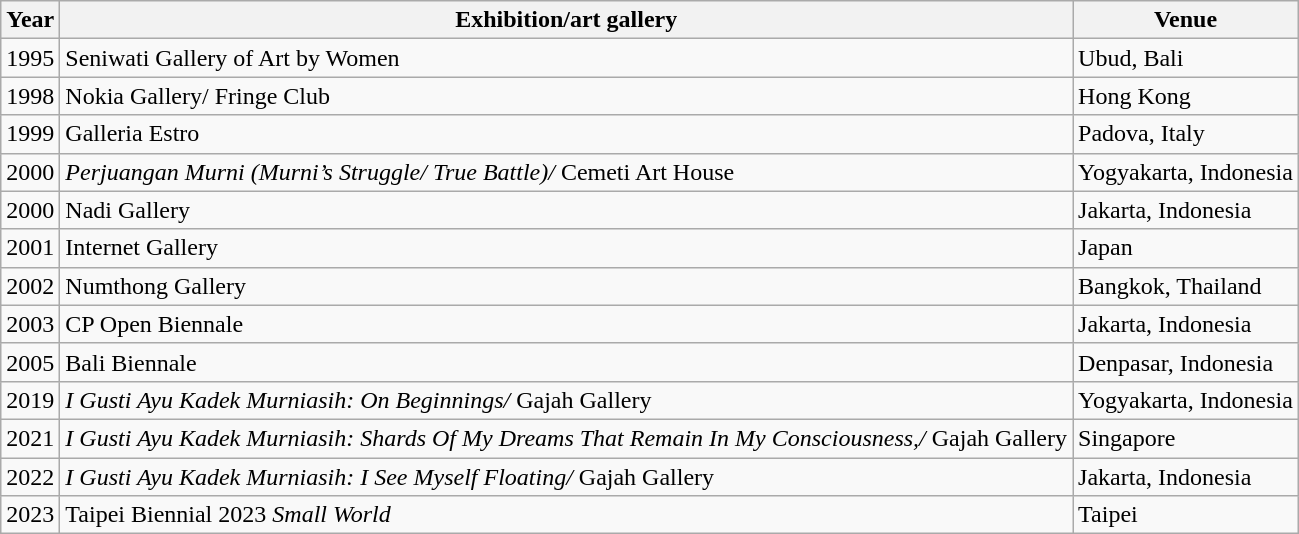<table class="wikitable">
<tr>
<th>Year</th>
<th>Exhibition/art gallery</th>
<th>Venue</th>
</tr>
<tr>
<td>1995</td>
<td>Seniwati Gallery of Art by Women</td>
<td>Ubud, Bali</td>
</tr>
<tr>
<td>1998</td>
<td>Nokia Gallery/ Fringe Club</td>
<td>Hong Kong</td>
</tr>
<tr>
<td>1999</td>
<td>Galleria Estro</td>
<td>Padova, Italy</td>
</tr>
<tr>
<td>2000</td>
<td><em>Perjuangan Murni</em> <em>(Murni’s Struggle/ True Battle)/</em> Cemeti Art House</td>
<td>Yogyakarta, Indonesia</td>
</tr>
<tr>
<td>2000</td>
<td>Nadi Gallery</td>
<td>Jakarta, Indonesia</td>
</tr>
<tr>
<td>2001</td>
<td>Internet Gallery</td>
<td>Japan</td>
</tr>
<tr>
<td>2002</td>
<td>Numthong Gallery</td>
<td>Bangkok, Thailand</td>
</tr>
<tr>
<td>2003</td>
<td>CP Open Biennale</td>
<td>Jakarta, Indonesia</td>
</tr>
<tr>
<td>2005</td>
<td>Bali Biennale</td>
<td>Denpasar, Indonesia</td>
</tr>
<tr>
<td>2019</td>
<td><em>I Gusti Ayu Kadek Murniasih: On Beginnings/</em> Gajah Gallery</td>
<td>Yogyakarta, Indonesia</td>
</tr>
<tr>
<td>2021</td>
<td><em>I Gusti Ayu Kadek Murniasih: Shards Of My Dreams That Remain In My Consciousness,/</em> Gajah Gallery</td>
<td>Singapore</td>
</tr>
<tr>
<td>2022</td>
<td><em>I Gusti Ayu Kadek Murniasih: I See Myself Floating/</em> Gajah Gallery</td>
<td>Jakarta, Indonesia</td>
</tr>
<tr>
<td>2023</td>
<td>Taipei Biennial 2023 <em>Small World</em> </td>
<td>Taipei</td>
</tr>
</table>
